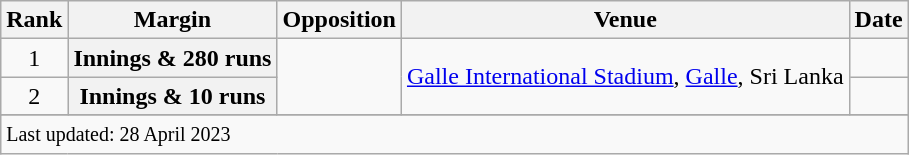<table class="wikitable plainrowheaders sortable">
<tr>
<th scope=col>Rank</th>
<th scope=col>Margin</th>
<th scope=col>Opposition</th>
<th scope=col>Venue</th>
<th scope=col>Date</th>
</tr>
<tr>
<td align=center>1</td>
<th scope=row style="text-align:center;">Innings & 280 runs</th>
<td rowspan=2></td>
<td rowspan=2><a href='#'>Galle International Stadium</a>, <a href='#'>Galle</a>, Sri Lanka</td>
<td></td>
</tr>
<tr>
<td align=center>2</td>
<th scope=row style="text-align:center;">Innings & 10 runs</th>
<td></td>
</tr>
<tr>
</tr>
<tr class=sortbottom>
<td colspan=5><small>Last updated: 28 April 2023</small></td>
</tr>
</table>
